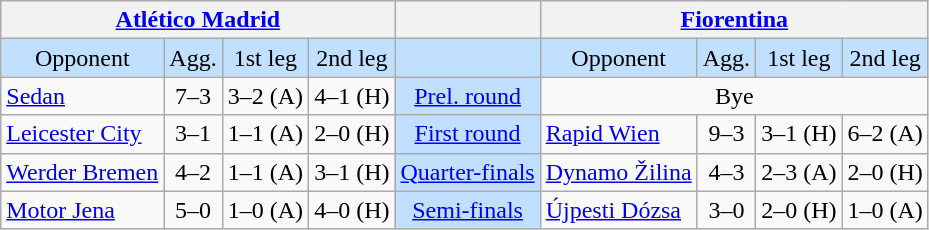<table class="wikitable" style="text-align:center">
<tr>
<th colspan=4> <a href='#'>Atlético Madrid</a></th>
<th></th>
<th colspan=4> <a href='#'>Fiorentina</a></th>
</tr>
<tr style="background:#c1e0ff">
<td>Opponent</td>
<td>Agg.</td>
<td>1st leg</td>
<td>2nd leg</td>
<td></td>
<td>Opponent</td>
<td>Agg.</td>
<td>1st leg</td>
<td>2nd leg</td>
</tr>
<tr>
<td align=left> <a href='#'>Sedan</a></td>
<td>7–3</td>
<td>3–2 (A)</td>
<td>4–1 (H)</td>
<td style="background:#c1e0ff;"><a href='#'>Prel. round</a></td>
<td colspan="4">Bye</td>
</tr>
<tr>
<td align=left> <a href='#'>Leicester City</a></td>
<td>3–1</td>
<td>1–1 (A)</td>
<td>2–0 (H)</td>
<td style="background:#c1e0ff;"><a href='#'>First round</a></td>
<td align=left> <a href='#'>Rapid Wien</a></td>
<td>9–3</td>
<td>3–1 (H)</td>
<td>6–2 (A)</td>
</tr>
<tr>
<td align=left> <a href='#'>Werder Bremen</a></td>
<td>4–2</td>
<td>1–1 (A)</td>
<td>3–1 (H)</td>
<td style="background:#c1e0ff;"><a href='#'>Quarter-finals</a></td>
<td align=left> <a href='#'>Dynamo Žilina</a></td>
<td>4–3</td>
<td>2–3 (A)</td>
<td>2–0 (H)</td>
</tr>
<tr>
<td align=left> <a href='#'>Motor Jena</a></td>
<td>5–0</td>
<td>1–0 (A)</td>
<td>4–0 (H)</td>
<td style="background:#c1e0ff;"><a href='#'>Semi-finals</a></td>
<td align=left> <a href='#'>Újpesti Dózsa</a></td>
<td>3–0</td>
<td>2–0 (H)</td>
<td>1–0 (A)</td>
</tr>
</table>
